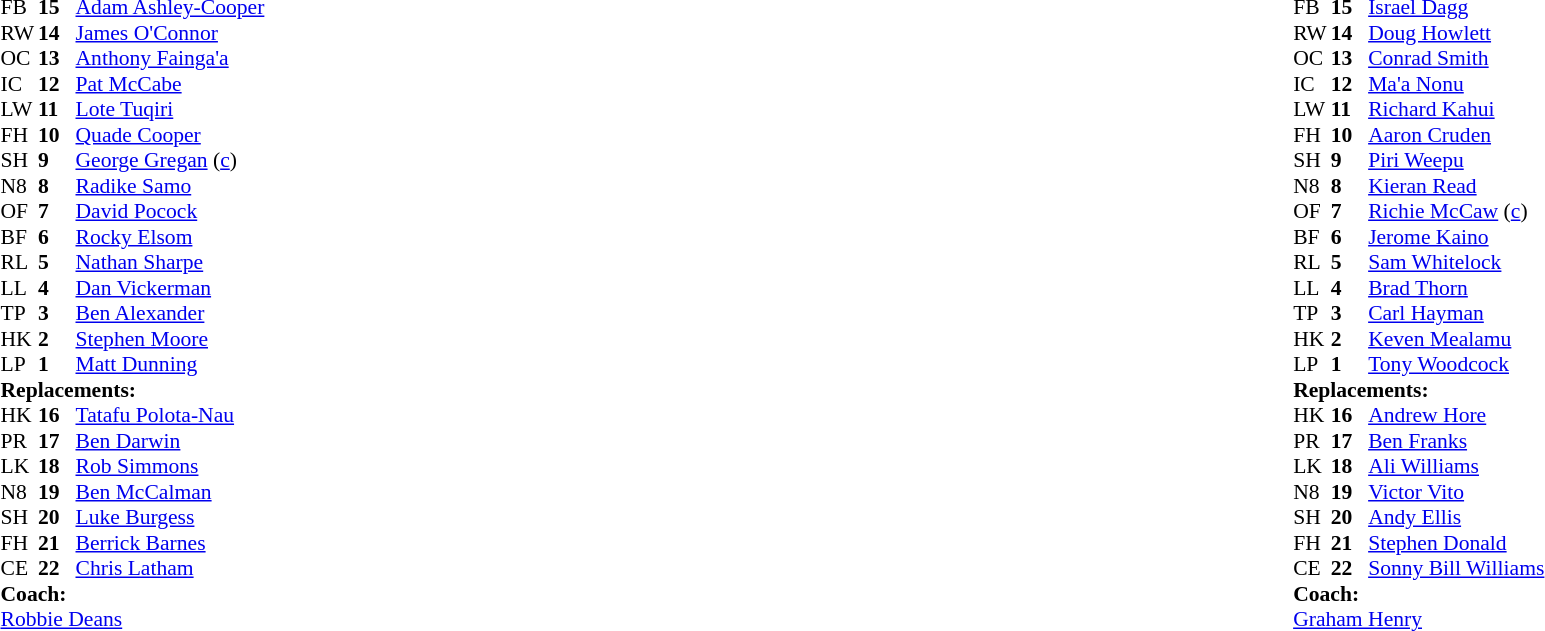<table style="width:100%;">
<tr>
<td style="vertical-align:top; width:50%;"><br><table style="font-size: 90%" cellspacing="0" cellpadding="0">
<tr>
<th width="25"></th>
<th width="25"></th>
</tr>
<tr>
<td>FB</td>
<td><strong>15</strong></td>
<td><a href='#'>Adam Ashley-Cooper</a></td>
</tr>
<tr>
<td>RW</td>
<td><strong>14</strong></td>
<td><a href='#'>James O'Connor</a></td>
</tr>
<tr>
<td>OC</td>
<td><strong>13</strong></td>
<td><a href='#'>Anthony Fainga'a</a></td>
<td></td>
<td></td>
</tr>
<tr>
<td>IC</td>
<td><strong>12</strong></td>
<td><a href='#'>Pat McCabe</a></td>
<td></td>
<td colspan="2"></td>
<td></td>
</tr>
<tr>
<td>LW</td>
<td><strong>11</strong></td>
<td><a href='#'>Lote Tuqiri</a></td>
</tr>
<tr>
<td>FH</td>
<td><strong>10</strong></td>
<td><a href='#'>Quade Cooper</a></td>
</tr>
<tr>
<td>SH</td>
<td><strong>9</strong></td>
<td><a href='#'>George Gregan</a> (<a href='#'>c</a>)</td>
</tr>
<tr>
<td>N8</td>
<td><strong>8</strong></td>
<td><a href='#'>Radike Samo</a></td>
<td></td>
<td></td>
</tr>
<tr>
<td>OF</td>
<td><strong>7</strong></td>
<td><a href='#'>David Pocock</a></td>
</tr>
<tr>
<td>BF</td>
<td><strong>6</strong></td>
<td><a href='#'>Rocky Elsom</a></td>
</tr>
<tr>
<td>RL</td>
<td><strong>5</strong></td>
<td><a href='#'>Nathan Sharpe</a></td>
</tr>
<tr>
<td>LL</td>
<td><strong>4</strong></td>
<td><a href='#'>Dan Vickerman</a></td>
<td></td>
<td colspan="2"></td>
<td></td>
</tr>
<tr>
<td>TP</td>
<td><strong>3</strong></td>
<td><a href='#'>Ben Alexander</a></td>
</tr>
<tr>
<td>HK</td>
<td><strong>2</strong></td>
<td><a href='#'>Stephen Moore</a></td>
<td></td>
<td></td>
</tr>
<tr>
<td>LP</td>
<td><strong>1</strong></td>
<td><a href='#'>Matt Dunning</a></td>
<td></td>
<td></td>
</tr>
<tr>
<td colspan=3><strong>Replacements:</strong></td>
</tr>
<tr>
<td>HK</td>
<td><strong>16</strong></td>
<td><a href='#'>Tatafu Polota-Nau</a></td>
<td></td>
<td></td>
</tr>
<tr>
<td>PR</td>
<td><strong>17</strong></td>
<td><a href='#'>Ben Darwin</a></td>
<td></td>
<td></td>
</tr>
<tr>
<td>LK</td>
<td><strong>18</strong></td>
<td><a href='#'>Rob Simmons</a></td>
<td></td>
<td></td>
<td></td>
<td></td>
</tr>
<tr>
<td>N8</td>
<td><strong>19</strong></td>
<td><a href='#'>Ben McCalman</a></td>
<td></td>
<td></td>
</tr>
<tr>
<td>SH</td>
<td><strong>20</strong></td>
<td><a href='#'>Luke Burgess</a></td>
</tr>
<tr>
<td>FH</td>
<td><strong>21</strong></td>
<td><a href='#'>Berrick Barnes</a></td>
<td></td>
<td></td>
<td></td>
<td></td>
</tr>
<tr>
<td>CE</td>
<td><strong>22</strong></td>
<td><a href='#'>Chris Latham</a></td>
<td></td>
<td></td>
</tr>
<tr>
<td colspan=3><strong>Coach:</strong></td>
</tr>
<tr>
<td colspan="4"> <a href='#'>Robbie Deans</a></td>
</tr>
</table>
</td>
<td valign="top"></td>
<td style="vertical-align:top; width:50%;"><br><table cellspacing="0" cellpadding="0" style="font-size:90%; margin:auto;">
<tr>
<th width="25"></th>
<th width="25"></th>
</tr>
<tr>
<td>FB</td>
<td><strong>15</strong></td>
<td><a href='#'>Israel Dagg</a></td>
</tr>
<tr>
<td>RW</td>
<td><strong>14</strong></td>
<td><a href='#'>Doug Howlett</a></td>
</tr>
<tr>
<td>OC</td>
<td><strong>13</strong></td>
<td><a href='#'>Conrad Smith</a></td>
</tr>
<tr>
<td>IC</td>
<td><strong>12</strong></td>
<td><a href='#'>Ma'a Nonu</a></td>
<td></td>
<td></td>
</tr>
<tr>
<td>LW</td>
<td><strong>11</strong></td>
<td><a href='#'>Richard Kahui</a></td>
</tr>
<tr>
<td>FH</td>
<td><strong>10</strong></td>
<td><a href='#'>Aaron Cruden</a></td>
</tr>
<tr>
<td>SH</td>
<td><strong>9</strong></td>
<td><a href='#'>Piri Weepu</a></td>
<td></td>
<td></td>
<td></td>
<td></td>
</tr>
<tr>
<td>N8</td>
<td><strong>8</strong></td>
<td><a href='#'>Kieran Read</a></td>
</tr>
<tr>
<td>OF</td>
<td><strong>7</strong></td>
<td><a href='#'>Richie McCaw</a> (<a href='#'>c</a>)</td>
</tr>
<tr>
<td>BF</td>
<td><strong>6</strong></td>
<td><a href='#'>Jerome Kaino</a></td>
<td></td>
<td></td>
</tr>
<tr>
<td>RL</td>
<td><strong>5</strong></td>
<td><a href='#'>Sam Whitelock</a></td>
<td></td>
<td></td>
</tr>
<tr>
<td>LL</td>
<td><strong>4</strong></td>
<td><a href='#'>Brad Thorn</a></td>
</tr>
<tr>
<td>TP</td>
<td><strong>3</strong></td>
<td><a href='#'>Carl Hayman</a></td>
<td></td>
<td></td>
</tr>
<tr>
<td>HK</td>
<td><strong>2</strong></td>
<td><a href='#'>Keven Mealamu</a></td>
<td></td>
<td></td>
</tr>
<tr>
<td>LP</td>
<td><strong>1</strong></td>
<td><a href='#'>Tony Woodcock</a></td>
</tr>
<tr>
<td colspan=3><strong>Replacements:</strong></td>
</tr>
<tr>
<td>HK</td>
<td><strong>16</strong></td>
<td><a href='#'>Andrew Hore</a></td>
<td></td>
<td></td>
</tr>
<tr>
<td>PR</td>
<td><strong>17</strong></td>
<td><a href='#'>Ben Franks</a></td>
<td></td>
<td></td>
</tr>
<tr>
<td>LK</td>
<td><strong>18</strong></td>
<td><a href='#'>Ali Williams</a></td>
<td></td>
<td></td>
</tr>
<tr>
<td>N8</td>
<td><strong>19</strong></td>
<td><a href='#'>Victor Vito</a></td>
<td></td>
<td></td>
</tr>
<tr>
<td>SH</td>
<td><strong>20</strong></td>
<td><a href='#'>Andy Ellis</a></td>
<td></td>
<td></td>
<td colspan="2"></td>
</tr>
<tr>
<td>FH</td>
<td><strong>21</strong></td>
<td><a href='#'>Stephen Donald</a></td>
</tr>
<tr>
<td>CE</td>
<td><strong>22</strong></td>
<td><a href='#'>Sonny Bill Williams</a></td>
<td></td>
<td></td>
</tr>
<tr>
<td colspan=3><strong>Coach:</strong></td>
</tr>
<tr>
<td colspan="4"> <a href='#'>Graham Henry</a></td>
</tr>
</table>
</td>
</tr>
</table>
